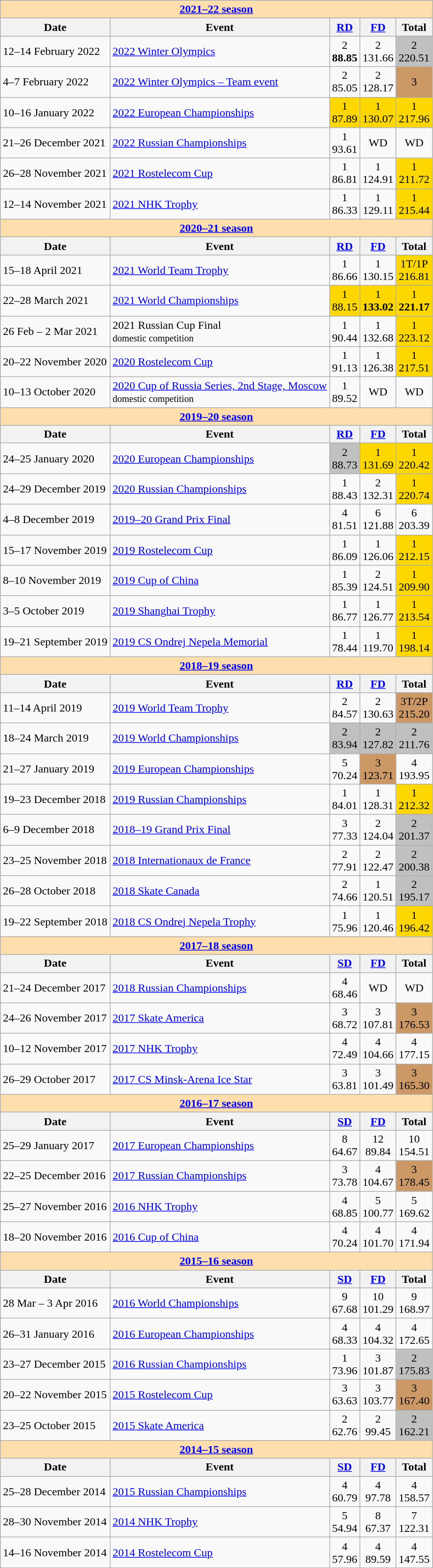<table class="wikitable">
<tr>
<th style="background-color: #ffdead; " colspan=5 align=center><a href='#'>2021–22 season</a></th>
</tr>
<tr>
<th>Date</th>
<th>Event</th>
<th><a href='#'>RD</a></th>
<th><a href='#'>FD</a></th>
<th>Total</th>
</tr>
<tr>
<td>12–14 February 2022</td>
<td><a href='#'>2022 Winter Olympics</a></td>
<td align=center>2 <br> <strong>88.85</strong></td>
<td align=center>2 <br> 131.66</td>
<td align=center bgcolor=silver>2 <br> 220.51</td>
</tr>
<tr>
<td>4–7 February 2022</td>
<td><a href='#'>2022 Winter Olympics – Team event</a></td>
<td align=center>2 <br> 85.05</td>
<td align=center>2 <br> 128.17</td>
<td align=center bgcolor=cc9966>3</td>
</tr>
<tr>
<td>10–16 January 2022</td>
<td><a href='#'>2022 European Championships</a></td>
<td align=center bgcolor=gold>1 <br> 87.89</td>
<td align=center bgcolor=gold>1 <br> 130.07</td>
<td align=center bgcolor=gold>1 <br> 217.96</td>
</tr>
<tr>
<td>21–26 December 2021</td>
<td><a href='#'>2022 Russian Championships</a></td>
<td align=center>1 <br> 93.61</td>
<td align=center>WD</td>
<td align=center>WD</td>
</tr>
<tr>
<td>26–28 November 2021</td>
<td><a href='#'>2021 Rostelecom Cup</a></td>
<td align=center>1 <br> 86.81</td>
<td align=center>1 <br> 124.91</td>
<td align=center bgcolor=gold>1 <br> 211.72</td>
</tr>
<tr>
<td>12–14 November 2021</td>
<td><a href='#'>2021 NHK Trophy</a></td>
<td align=center>1 <br> 86.33</td>
<td align=center>1 <br> 129.11</td>
<td align=center bgcolor=gold>1 <br> 215.44</td>
</tr>
<tr>
<th style="background-color: #ffdead; " colspan=5 align=center><a href='#'>2020–21 season</a></th>
</tr>
<tr>
<th>Date</th>
<th>Event</th>
<th><a href='#'>RD</a></th>
<th><a href='#'>FD</a></th>
<th>Total</th>
</tr>
<tr>
<td>15–18 April 2021</td>
<td><a href='#'>2021 World Team Trophy</a></td>
<td align=center>1 <br> 86.66</td>
<td align=center>1 <br> 130.15</td>
<td align=center bgcolor=gold>1T/1P <br> 216.81</td>
</tr>
<tr>
<td>22–28 March 2021</td>
<td><a href='#'>2021 World Championships</a></td>
<td align=center bgcolor=gold>1 <br> 88.15</td>
<td align=center bgcolor=gold>1 <br> <strong>133.02</strong></td>
<td align=center bgcolor=gold>1 <br> <strong>221.17</strong></td>
</tr>
<tr>
<td>26 Feb – 2 Mar 2021</td>
<td>2021 Russian Cup Final <br> <small>domestic competition</small></td>
<td align=center>1 <br> 90.44</td>
<td align=center>1 <br> 132.68</td>
<td align=center bgcolor=gold>1 <br> 223.12</td>
</tr>
<tr>
<td>20–22 November 2020</td>
<td><a href='#'>2020 Rostelecom Cup</a></td>
<td align=center>1 <br> 91.13</td>
<td align=center>1 <br> 126.38</td>
<td align=center bgcolor=gold>1 <br> 217.51</td>
</tr>
<tr>
<td>10–13 October 2020</td>
<td><a href='#'>2020 Cup of Russia Series, 2nd Stage, Moscow</a> <br> <small>domestic competition</small></td>
<td align=center>1 <br> 89.52</td>
<td align=center>WD</td>
<td align=center>WD</td>
</tr>
<tr>
<th style="background-color: #ffdead; " colspan=5 align=center><a href='#'>2019–20 season</a></th>
</tr>
<tr>
<th>Date</th>
<th>Event</th>
<th><a href='#'>RD</a></th>
<th><a href='#'>FD</a></th>
<th>Total</th>
</tr>
<tr>
<td>24–25 January 2020</td>
<td><a href='#'>2020 European Championships</a></td>
<td align=center bgcolor=silver>2 <br> 88.73</td>
<td align=center bgcolor=gold>1 <br> 131.69</td>
<td align=center bgcolor=gold>1 <br> 220.42</td>
</tr>
<tr>
<td>24–29 December 2019</td>
<td><a href='#'>2020 Russian Championships</a></td>
<td align=center>1 <br> 88.43</td>
<td align=center>2 <br> 132.31</td>
<td align=center bgcolor=gold>1 <br> 220.74</td>
</tr>
<tr>
<td>4–8 December 2019</td>
<td><a href='#'>2019–20 Grand Prix Final</a></td>
<td align=center>4 <br> 81.51</td>
<td align=center>6 <br> 121.88</td>
<td align=center>6 <br> 203.39</td>
</tr>
<tr>
<td>15–17 November 2019</td>
<td><a href='#'>2019 Rostelecom Cup</a></td>
<td align=center>1 <br> 86.09</td>
<td align=center>1 <br> 126.06</td>
<td align=center bgcolor=gold>1 <br> 212.15</td>
</tr>
<tr>
<td>8–10 November 2019</td>
<td><a href='#'>2019 Cup of China</a></td>
<td align=center>1 <br> 85.39</td>
<td align=center>2 <br> 124.51</td>
<td align=center bgcolor=gold>1 <br> 209.90</td>
</tr>
<tr>
<td>3–5 October 2019</td>
<td><a href='#'>2019 Shanghai Trophy</a></td>
<td align=center>1 <br> 86.77</td>
<td align=center>1 <br> 126.77</td>
<td align=center bgcolor=gold>1 <br> 213.54</td>
</tr>
<tr>
<td>19–21 September 2019</td>
<td><a href='#'>2019 CS Ondrej Nepela Memorial</a></td>
<td align=center>1 <br> 78.44</td>
<td align=center>1 <br> 119.70</td>
<td align=center bgcolor=gold>1 <br> 198.14</td>
</tr>
<tr>
<th style="background-color: #ffdead; " colspan=5 align=center><a href='#'>2018–19 season</a></th>
</tr>
<tr>
<th>Date</th>
<th>Event</th>
<th><a href='#'>RD</a></th>
<th><a href='#'>FD</a></th>
<th>Total</th>
</tr>
<tr>
<td>11–14 April 2019</td>
<td><a href='#'>2019 World Team Trophy</a></td>
<td align=center>2 <br> 84.57</td>
<td align=center>2 <br> 130.63</td>
<td align=center bgcolor=cc9966>3T/2P <br> 215.20</td>
</tr>
<tr>
<td>18–24 March 2019</td>
<td><a href='#'>2019 World Championships</a></td>
<td align=center bgcolor=silver>2 <br> 83.94</td>
<td align=center bgcolor=silver>2 <br> 127.82</td>
<td align=center bgcolor=silver>2 <br> 211.76</td>
</tr>
<tr>
<td>21–27 January 2019</td>
<td><a href='#'>2019 European Championships</a></td>
<td align=center>5 <br> 70.24</td>
<td align=center bgcolor=cc9966>3 <br> 123.71</td>
<td align=center>4 <br> 193.95</td>
</tr>
<tr>
<td>19–23 December 2018</td>
<td><a href='#'>2019 Russian Championships</a></td>
<td align=center>1 <br> 84.01</td>
<td align=center>1 <br> 128.31</td>
<td align=center bgcolor=gold>1 <br> 212.32</td>
</tr>
<tr>
<td>6–9 December 2018</td>
<td><a href='#'>2018–19 Grand Prix Final</a></td>
<td align=center>3 <br> 77.33</td>
<td align=center>2 <br> 124.04</td>
<td align=center bgcolor=silver>2 <br> 201.37</td>
</tr>
<tr>
<td>23–25 November 2018</td>
<td><a href='#'>2018 Internationaux de France</a></td>
<td align=center>2 <br> 77.91</td>
<td align=center>2 <br> 122.47</td>
<td align=center bgcolor=silver>2 <br> 200.38</td>
</tr>
<tr>
<td>26–28 October 2018</td>
<td><a href='#'>2018 Skate Canada</a></td>
<td align=center>2 <br> 74.66</td>
<td align=center>1 <br> 120.51</td>
<td align=center bgcolor=silver>2 <br> 195.17</td>
</tr>
<tr>
<td>19–22 September 2018</td>
<td><a href='#'>2018 CS Ondrej Nepela Trophy</a></td>
<td align=center>1 <br> 75.96</td>
<td align=center>1 <br> 120.46</td>
<td align=center bgcolor=gold>1 <br> 196.42</td>
</tr>
<tr>
<th style="background-color: #ffdead; " colspan=5 align=center><a href='#'>2017–18 season</a></th>
</tr>
<tr>
<th>Date</th>
<th>Event</th>
<th><a href='#'>SD</a></th>
<th><a href='#'>FD</a></th>
<th>Total</th>
</tr>
<tr>
<td>21–24 December 2017</td>
<td><a href='#'>2018 Russian Championships</a></td>
<td align=center>4 <br> 68.46</td>
<td align=center>WD</td>
<td align=center>WD</td>
</tr>
<tr>
<td>24–26 November 2017</td>
<td><a href='#'>2017 Skate America</a></td>
<td align=center>3 <br> 68.72</td>
<td align=center>3 <br> 107.81</td>
<td align=center bgcolor=cc9966>3 <br> 176.53</td>
</tr>
<tr>
<td>10–12 November 2017</td>
<td><a href='#'>2017 NHK Trophy</a></td>
<td align=center>4 <br> 72.49</td>
<td align=center>4 <br> 104.66</td>
<td align=center>4 <br> 177.15</td>
</tr>
<tr>
<td>26–29 October 2017</td>
<td><a href='#'>2017 CS Minsk-Arena Ice Star</a></td>
<td align=center>3 <br> 63.81</td>
<td align=center>3 <br> 101.49</td>
<td align=center bgcolor=cc9966>3 <br> 165.30</td>
</tr>
<tr>
<th style="background-color: #ffdead; " colspan=5 align=center><a href='#'>2016–17 season</a></th>
</tr>
<tr>
<th>Date</th>
<th>Event</th>
<th><a href='#'>SD</a></th>
<th><a href='#'>FD</a></th>
<th>Total</th>
</tr>
<tr>
<td>25–29 January 2017</td>
<td><a href='#'>2017 European Championships</a></td>
<td align=center>8 <br> 64.67</td>
<td align=center>12 <br> 89.84</td>
<td align=center>10 <br> 154.51</td>
</tr>
<tr>
<td>22–25 December 2016</td>
<td><a href='#'>2017 Russian Championships</a></td>
<td align=center>3 <br> 73.78</td>
<td align=center>4 <br> 104.67</td>
<td align=center bgcolor=cc9966>3 <br> 178.45</td>
</tr>
<tr>
<td>25–27 November 2016</td>
<td><a href='#'>2016 NHK Trophy</a></td>
<td align=center>4 <br> 68.85</td>
<td align=center>5 <br> 100.77</td>
<td align=center>5 <br> 169.62</td>
</tr>
<tr>
<td>18–20 November 2016</td>
<td><a href='#'>2016 Cup of China</a></td>
<td align=center>4 <br> 70.24</td>
<td align=center>4 <br> 101.70</td>
<td align=center>4 <br> 171.94</td>
</tr>
<tr>
<th style="background-color: #ffdead; " colspan=5 align=center><a href='#'>2015–16 season</a></th>
</tr>
<tr>
<th>Date</th>
<th>Event</th>
<th><a href='#'>SD</a></th>
<th><a href='#'>FD</a></th>
<th>Total</th>
</tr>
<tr>
<td>28 Mar – 3 Apr 2016</td>
<td><a href='#'>2016 World Championships</a></td>
<td align=center>9 <br> 67.68</td>
<td align=center>10 <br> 101.29</td>
<td align=center>9 <br> 168.97</td>
</tr>
<tr>
<td>26–31 January 2016</td>
<td><a href='#'>2016 European Championships</a></td>
<td align=center>4 <br> 68.33</td>
<td align=center>4 <br> 104.32</td>
<td align=center>4 <br> 172.65</td>
</tr>
<tr>
<td>23–27 December 2015</td>
<td><a href='#'>2016 Russian Championships</a></td>
<td align=center>1 <br> 73.96</td>
<td align=center>3 <br> 101.87</td>
<td align=center bgcolor=silver>2 <br> 175.83</td>
</tr>
<tr>
<td>20–22 November 2015</td>
<td><a href='#'>2015 Rostelecom Cup</a></td>
<td align=center>3 <br> 63.63</td>
<td align=center>3 <br> 103.77</td>
<td align=center bgcolor=cc9966>3 <br> 167.40</td>
</tr>
<tr>
<td>23–25 October 2015</td>
<td><a href='#'>2015 Skate America</a></td>
<td align=center>2 <br> 62.76</td>
<td align=center>2 <br> 99.45</td>
<td align=center bgcolor=silver>2 <br> 162.21</td>
</tr>
<tr>
<th style="background-color: #ffdead; " colspan=5 align=center><a href='#'>2014–15 season</a></th>
</tr>
<tr>
<th>Date</th>
<th>Event</th>
<th><a href='#'>SD</a></th>
<th><a href='#'>FD</a></th>
<th>Total</th>
</tr>
<tr>
<td>25–28 December 2014</td>
<td><a href='#'>2015 Russian Championships</a></td>
<td align=center>4 <br> 60.79</td>
<td align=center>4 <br> 97.78</td>
<td align=center>4 <br> 158.57</td>
</tr>
<tr>
<td>28–30 November 2014</td>
<td><a href='#'>2014 NHK Trophy</a></td>
<td align=center>5 <br> 54.94</td>
<td align=center>8 <br> 67.37</td>
<td align=center>7 <br> 122.31</td>
</tr>
<tr>
<td>14–16 November 2014</td>
<td><a href='#'>2014 Rostelecom Cup</a></td>
<td align=center>4 <br> 57.96</td>
<td align=center>4 <br> 89.59</td>
<td align=center>4 <br> 147.55</td>
</tr>
</table>
